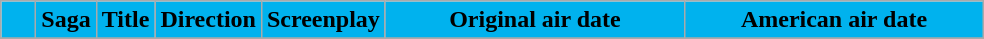<table class="wikitable plainrowheaders wikiepisodetable">
<tr>
<th style="width:1em; background: #00B2EE;"></th>
<th style="width:1em; background: #00B2EE;">Saga </th>
<th style="background: #00B2EE;">Title</th>
<th style="background: #00B2EE;">Direction</th>
<th style="background: #00B2EE;">Screenplay</th>
<th style="width:12em; background: #00B2EE;">Original air date</th>
<th style="width:12em; background: #00B2EE;">American air date</th>
</tr>
<tr>
</tr>
</table>
